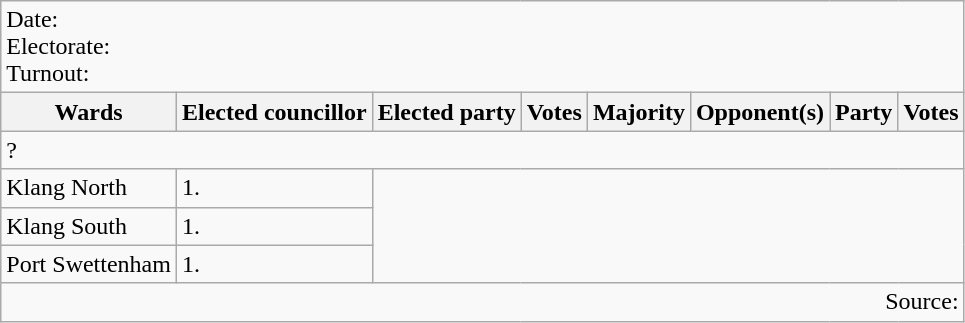<table class=wikitable>
<tr>
<td colspan=8>Date: <br>Electorate: <br>Turnout:</td>
</tr>
<tr>
<th>Wards</th>
<th>Elected councillor</th>
<th>Elected party</th>
<th>Votes</th>
<th>Majority</th>
<th>Opponent(s)</th>
<th>Party</th>
<th>Votes</th>
</tr>
<tr>
<td colspan=8>? </td>
</tr>
<tr>
<td>Klang North</td>
<td>1.</td>
</tr>
<tr>
<td>Klang South</td>
<td>1.</td>
</tr>
<tr>
<td>Port Swettenham</td>
<td>1.</td>
</tr>
<tr>
<td colspan=8 align=right>Source:</td>
</tr>
</table>
